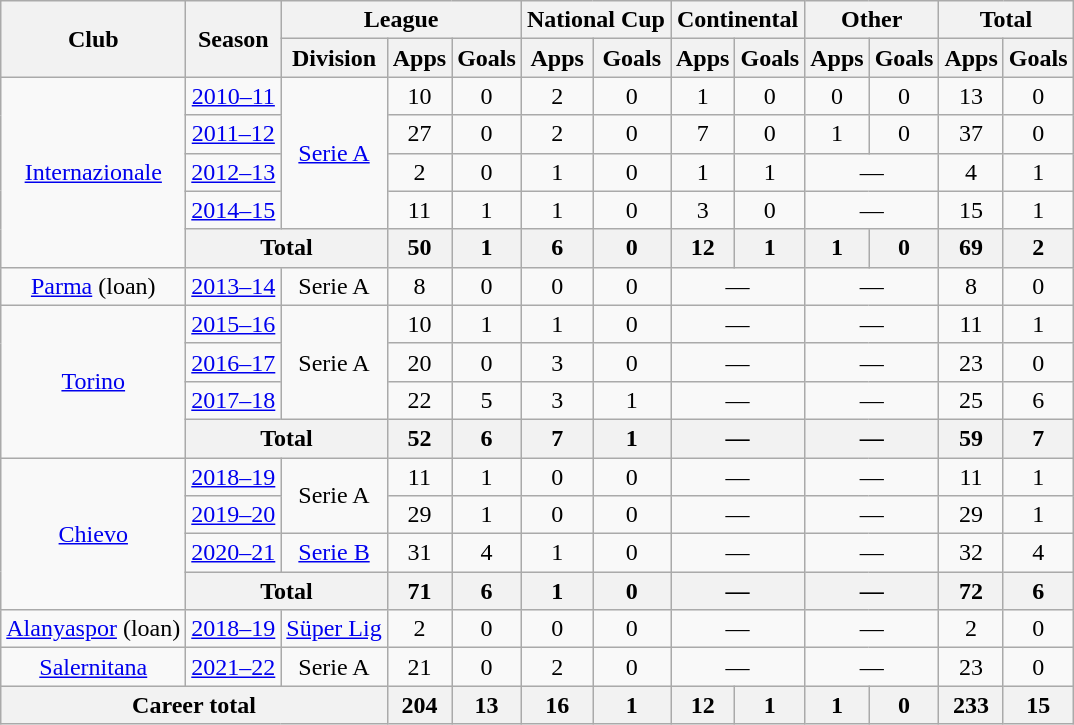<table class="wikitable" style="text-align: center">
<tr>
<th rowspan="2">Club</th>
<th rowspan="2">Season</th>
<th colspan="3">League</th>
<th colspan="2">National Cup</th>
<th colspan="2">Continental</th>
<th colspan="2">Other</th>
<th colspan="2">Total</th>
</tr>
<tr>
<th>Division</th>
<th>Apps</th>
<th>Goals</th>
<th>Apps</th>
<th>Goals</th>
<th>Apps</th>
<th>Goals</th>
<th>Apps</th>
<th>Goals</th>
<th>Apps</th>
<th>Goals</th>
</tr>
<tr>
<td rowspan="5"><a href='#'>Internazionale</a></td>
<td><a href='#'>2010–11</a></td>
<td rowspan="4"><a href='#'>Serie A</a></td>
<td>10</td>
<td>0</td>
<td>2</td>
<td>0</td>
<td>1</td>
<td>0</td>
<td>0</td>
<td>0</td>
<td>13</td>
<td>0</td>
</tr>
<tr>
<td><a href='#'>2011–12</a></td>
<td>27</td>
<td>0</td>
<td>2</td>
<td>0</td>
<td>7</td>
<td>0</td>
<td>1</td>
<td>0</td>
<td>37</td>
<td>0</td>
</tr>
<tr>
<td><a href='#'>2012–13</a></td>
<td>2</td>
<td>0</td>
<td>1</td>
<td>0</td>
<td>1</td>
<td>1</td>
<td colspan="2">—</td>
<td>4</td>
<td>1</td>
</tr>
<tr>
<td><a href='#'>2014–15</a></td>
<td>11</td>
<td>1</td>
<td>1</td>
<td>0</td>
<td>3</td>
<td>0</td>
<td colspan="2">—</td>
<td>15</td>
<td>1</td>
</tr>
<tr>
<th colspan="2">Total</th>
<th>50</th>
<th>1</th>
<th>6</th>
<th>0</th>
<th>12</th>
<th>1</th>
<th>1</th>
<th>0</th>
<th>69</th>
<th>2</th>
</tr>
<tr>
<td><a href='#'>Parma</a> (loan)</td>
<td><a href='#'>2013–14</a></td>
<td>Serie A</td>
<td>8</td>
<td>0</td>
<td>0</td>
<td>0</td>
<td colspan="2">—</td>
<td colspan="2">—</td>
<td>8</td>
<td>0</td>
</tr>
<tr>
<td rowspan="4"><a href='#'>Torino</a></td>
<td><a href='#'>2015–16</a></td>
<td rowspan="3">Serie A</td>
<td>10</td>
<td>1</td>
<td>1</td>
<td>0</td>
<td colspan="2">—</td>
<td colspan="2">—</td>
<td>11</td>
<td>1</td>
</tr>
<tr>
<td><a href='#'>2016–17</a></td>
<td>20</td>
<td>0</td>
<td>3</td>
<td>0</td>
<td colspan="2">—</td>
<td colspan="2">—</td>
<td>23</td>
<td>0</td>
</tr>
<tr>
<td><a href='#'>2017–18</a></td>
<td>22</td>
<td>5</td>
<td>3</td>
<td>1</td>
<td colspan="2">—</td>
<td colspan="2">—</td>
<td>25</td>
<td>6</td>
</tr>
<tr>
<th colspan="2">Total</th>
<th>52</th>
<th>6</th>
<th>7</th>
<th>1</th>
<th colspan="2">—</th>
<th colspan="2">—</th>
<th>59</th>
<th>7</th>
</tr>
<tr>
<td rowspan="4"><a href='#'>Chievo</a></td>
<td><a href='#'>2018–19</a></td>
<td rowspan="2">Serie A</td>
<td>11</td>
<td>1</td>
<td>0</td>
<td>0</td>
<td colspan="2">—</td>
<td colspan="2">—</td>
<td>11</td>
<td>1</td>
</tr>
<tr>
<td><a href='#'>2019–20</a></td>
<td>29</td>
<td>1</td>
<td>0</td>
<td>0</td>
<td colspan="2">—</td>
<td colspan="2">—</td>
<td>29</td>
<td>1</td>
</tr>
<tr>
<td><a href='#'>2020–21</a></td>
<td><a href='#'>Serie B</a></td>
<td>31</td>
<td>4</td>
<td>1</td>
<td>0</td>
<td colspan="2">—</td>
<td colspan="2">—</td>
<td>32</td>
<td>4</td>
</tr>
<tr>
<th colspan="2">Total</th>
<th>71</th>
<th>6</th>
<th>1</th>
<th>0</th>
<th colspan="2">—</th>
<th colspan="2">—</th>
<th>72</th>
<th>6</th>
</tr>
<tr>
<td><a href='#'>Alanyaspor</a> (loan)</td>
<td><a href='#'>2018–19</a></td>
<td><a href='#'>Süper Lig</a></td>
<td>2</td>
<td>0</td>
<td>0</td>
<td>0</td>
<td colspan="2">—</td>
<td colspan="2">—</td>
<td>2</td>
<td>0</td>
</tr>
<tr>
<td><a href='#'>Salernitana</a></td>
<td><a href='#'>2021–22</a></td>
<td>Serie A</td>
<td>21</td>
<td>0</td>
<td>2</td>
<td>0</td>
<td colspan="2">—</td>
<td colspan="2">—</td>
<td>23</td>
<td>0</td>
</tr>
<tr>
<th colspan="3">Career total</th>
<th>204</th>
<th>13</th>
<th>16</th>
<th>1</th>
<th>12</th>
<th>1</th>
<th>1</th>
<th>0</th>
<th>233</th>
<th>15</th>
</tr>
</table>
